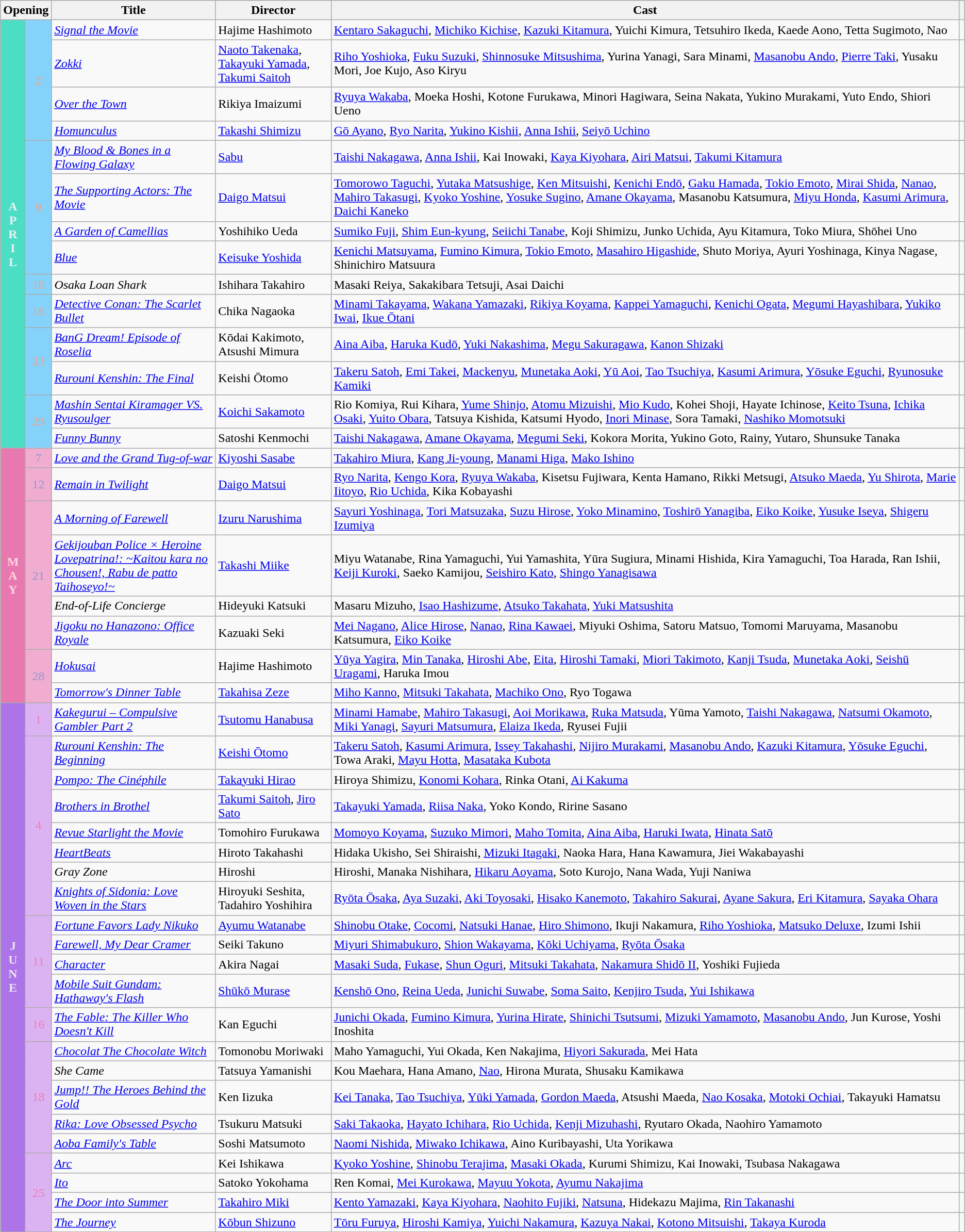<table class="wikitable sortable">
<tr style="background:#b0e0e6; text-align:center">
<th colspan="2">Opening</th>
<th style="width:17%">Title</th>
<th style="width:12%">Director</th>
<th>Cast</th>
<th></th>
</tr>
<tr>
<th rowspan="14" style="text-align:center; background:#4BDEC5; color:#EDEFF1;">A<br>P<br>R<br>I<br>L</th>
<td rowspan="4" style="text-align:center; background:#85D3FA; color:#FF9C80;">2</td>
<td><em><a href='#'>Signal the Movie</a></em></td>
<td>Hajime Hashimoto</td>
<td><a href='#'>Kentaro Sakaguchi</a>, <a href='#'>Michiko Kichise</a>, <a href='#'>Kazuki Kitamura</a>, Yuichi Kimura, Tetsuhiro Ikeda, Kaede Aono, Tetta Sugimoto, Nao</td>
<td></td>
</tr>
<tr>
<td><em><a href='#'>Zokki</a></em></td>
<td><a href='#'>Naoto Takenaka</a>, <a href='#'>Takayuki Yamada</a>, <a href='#'>Takumi Saitoh</a></td>
<td><a href='#'>Riho Yoshioka</a>, <a href='#'>Fuku Suzuki</a>, <a href='#'>Shinnosuke Mitsushima</a>, Yurina Yanagi, Sara Minami, <a href='#'>Masanobu Ando</a>, <a href='#'>Pierre Taki</a>, Yusaku Mori, Joe Kujo, Aso Kiryu</td>
<td></td>
</tr>
<tr>
<td><em><a href='#'>Over the Town</a></em></td>
<td>Rikiya Imaizumi</td>
<td><a href='#'>Ryuya Wakaba</a>, Moeka Hoshi, Kotone Furukawa, Minori Hagiwara, Seina Nakata, Yukino Murakami, Yuto Endo, Shiori Ueno</td>
<td></td>
</tr>
<tr>
<td><em><a href='#'>Homunculus</a></em></td>
<td><a href='#'>Takashi Shimizu</a></td>
<td><a href='#'>Gō Ayano</a>, <a href='#'>Ryo Narita</a>, <a href='#'>Yukino Kishii</a>, <a href='#'>Anna Ishii</a>, <a href='#'>Seiyō Uchino</a></td>
<td></td>
</tr>
<tr>
<td rowspan="4" style="text-align:center; background:#85D3FA; color:#FF9C80;">9</td>
<td><em><a href='#'>My Blood & Bones in a Flowing Galaxy</a></em></td>
<td><a href='#'>Sabu</a></td>
<td><a href='#'>Taishi Nakagawa</a>, <a href='#'>Anna Ishii</a>, Kai Inowaki, <a href='#'>Kaya Kiyohara</a>, <a href='#'>Airi Matsui</a>, <a href='#'>Takumi Kitamura</a></td>
<td></td>
</tr>
<tr>
<td><em><a href='#'>The Supporting Actors: The Movie</a></em></td>
<td><a href='#'>Daigo Matsui</a></td>
<td><a href='#'>Tomorowo Taguchi</a>, <a href='#'>Yutaka Matsushige</a>, <a href='#'>Ken Mitsuishi</a>, <a href='#'>Kenichi Endō</a>, <a href='#'>Gaku Hamada</a>, <a href='#'>Tokio Emoto</a>, <a href='#'>Mirai Shida</a>, <a href='#'>Nanao</a>, <a href='#'>Mahiro Takasugi</a>, <a href='#'>Kyoko Yoshine</a>, <a href='#'>Yosuke Sugino</a>, <a href='#'>Amane Okayama</a>, Masanobu Katsumura, <a href='#'>Miyu Honda</a>, <a href='#'>Kasumi Arimura</a>, <a href='#'>Daichi Kaneko</a></td>
<td></td>
</tr>
<tr>
<td><em><a href='#'>A Garden of Camellias</a></em></td>
<td>Yoshihiko Ueda</td>
<td><a href='#'>Sumiko Fuji</a>, <a href='#'>Shim Eun-kyung</a>, <a href='#'>Seiichi Tanabe</a>, Koji Shimizu, Junko Uchida, Ayu Kitamura, Toko Miura, Shōhei Uno</td>
<td></td>
</tr>
<tr>
<td><em><a href='#'>Blue</a></em></td>
<td><a href='#'>Keisuke Yoshida</a></td>
<td><a href='#'>Kenichi Matsuyama</a>, <a href='#'>Fumino Kimura</a>, <a href='#'>Tokio Emoto</a>, <a href='#'>Masahiro Higashide</a>, Shuto Moriya, Ayuri Yoshinaga, Kinya Nagase, Shinichiro Matsuura</td>
<td></td>
</tr>
<tr>
<td rowspan="1" style="text-align:center; background:#85D3FA; color:#FF9C80;">10</td>
<td><em>Osaka Loan Shark</em></td>
<td>Ishihara Takahiro</td>
<td>Masaki Reiya, Sakakibara Tetsuji, Asai Daichi</td>
<td></td>
</tr>
<tr>
<td rowspan="1" style="text-align:center; background:#85D3FA; color:#FF9C80;">16</td>
<td><em><a href='#'>Detective Conan: The Scarlet Bullet</a></em></td>
<td>Chika Nagaoka</td>
<td><a href='#'>Minami Takayama</a>, <a href='#'>Wakana Yamazaki</a>, <a href='#'>Rikiya Koyama</a>, <a href='#'>Kappei Yamaguchi</a>, <a href='#'>Kenichi Ogata</a>, <a href='#'>Megumi Hayashibara</a>, <a href='#'>Yukiko Iwai</a>, <a href='#'>Ikue Ōtani</a></td>
<td></td>
</tr>
<tr>
<td rowspan="2" style="text-align:center; background:#85D3FA; color:#FF9C80;">23</td>
<td><em><a href='#'>BanG Dream! Episode of Roselia</a></em></td>
<td>Kōdai Kakimoto, Atsushi Mimura</td>
<td><a href='#'>Aina Aiba</a>, <a href='#'>Haruka Kudō</a>, <a href='#'>Yuki Nakashima</a>, <a href='#'>Megu Sakuragawa</a>, <a href='#'>Kanon Shizaki</a></td>
<td></td>
</tr>
<tr>
<td><em><a href='#'>Rurouni Kenshin: The Final</a></em></td>
<td>Keishi Ōtomo</td>
<td><a href='#'>Takeru Satoh</a>, <a href='#'>Emi Takei</a>, <a href='#'>Mackenyu</a>, <a href='#'>Munetaka Aoki</a>, <a href='#'>Yū Aoi</a>, <a href='#'>Tao Tsuchiya</a>, <a href='#'>Kasumi Arimura</a>, <a href='#'>Yōsuke Eguchi</a>, <a href='#'>Ryunosuke Kamiki</a></td>
<td></td>
</tr>
<tr>
<td rowspan="2" style="text-align:center; background:#85D3FA; color:#FF9C80;">29</td>
<td><em><a href='#'>Mashin Sentai Kiramager VS. Ryusoulger</a></em></td>
<td><a href='#'>Koichi Sakamoto</a></td>
<td>Rio Komiya, Rui Kihara, <a href='#'>Yume Shinjo</a>, <a href='#'>Atomu Mizuishi</a>, <a href='#'>Mio Kudo</a>, Kohei Shoji, Hayate Ichinose, <a href='#'>Keito Tsuna</a>, <a href='#'>Ichika Osaki</a>, <a href='#'>Yuito Obara</a>, Tatsuya Kishida, Katsumi Hyodo, <a href='#'>Inori Minase</a>, Sora Tamaki, <a href='#'>Nashiko Momotsuki</a></td>
<td></td>
</tr>
<tr>
<td><em><a href='#'>Funny Bunny</a></em></td>
<td>Satoshi Kenmochi</td>
<td><a href='#'>Taishi Nakagawa</a>, <a href='#'>Amane Okayama</a>, <a href='#'>Megumi Seki</a>, Kokora Morita, Yukino Goto, Rainy, Yutaro, Shunsuke Tanaka</td>
<td></td>
</tr>
<tr>
<th rowspan="8" style="text-align:center; background:#E879B0; color:#FFD5DF;">M<br>A<br>Y</th>
<td rowspan="1" style="text-align:center; background:#F1ADCF; color:#8C97D2;">7</td>
<td><em><a href='#'>Love and the Grand Tug-of-war</a></em></td>
<td><a href='#'>Kiyoshi Sasabe</a></td>
<td><a href='#'>Takahiro Miura</a>, <a href='#'>Kang Ji-young</a>, <a href='#'>Manami Higa</a>, <a href='#'>Mako Ishino</a></td>
<td></td>
</tr>
<tr>
<td rowspan="1" style="text-align:center; background:#F1ADCF; color:#8C97D2;">12</td>
<td><em><a href='#'>Remain in Twilight</a></em></td>
<td><a href='#'>Daigo Matsui</a></td>
<td><a href='#'>Ryo Narita</a>, <a href='#'>Kengo Kora</a>, <a href='#'>Ryuya Wakaba</a>, Kisetsu Fujiwara, Kenta Hamano, Rikki Metsugi, <a href='#'>Atsuko Maeda</a>, <a href='#'>Yu Shirota</a>, <a href='#'>Marie Iitoyo</a>, <a href='#'>Rio Uchida</a>, Kika Kobayashi</td>
<td></td>
</tr>
<tr>
<td rowspan="4" style="text-align:center; background:#F1ADCF; color:#8C97D2;">21</td>
<td><em><a href='#'>A Morning of Farewell</a></em></td>
<td><a href='#'>Izuru Narushima</a></td>
<td><a href='#'>Sayuri Yoshinaga</a>, <a href='#'>Tori Matsuzaka</a>, <a href='#'>Suzu Hirose</a>, <a href='#'>Yoko Minamino</a>, <a href='#'>Toshirō Yanagiba</a>, <a href='#'>Eiko Koike</a>, <a href='#'>Yusuke Iseya</a>, <a href='#'>Shigeru Izumiya</a></td>
<td></td>
</tr>
<tr>
<td><em><a href='#'>Gekijouban Police × Heroine Lovepatrina!: ~Kaitou kara no Chousen!, Rabu de patto Taihoseyo!~</a></em></td>
<td><a href='#'>Takashi Miike</a></td>
<td>Miyu Watanabe, Rina Yamaguchi, Yui Yamashita, Yūra Sugiura, Minami Hishida, Kira Yamaguchi, Toa Harada, Ran Ishii, <a href='#'>Keiji Kuroki</a>, Saeko Kamijou, <a href='#'>Seishiro Kato</a>, <a href='#'>Shingo Yanagisawa</a></td>
<td></td>
</tr>
<tr>
<td><em>End-of-Life Concierge</em></td>
<td>Hideyuki Katsuki</td>
<td>Masaru Mizuho, <a href='#'>Isao Hashizume</a>, <a href='#'>Atsuko Takahata</a>, <a href='#'>Yuki Matsushita</a></td>
<td></td>
</tr>
<tr>
<td><em><a href='#'>Jigoku no Hanazono: Office Royale</a></em></td>
<td>Kazuaki Seki</td>
<td><a href='#'>Mei Nagano</a>, <a href='#'>Alice Hirose</a>, <a href='#'>Nanao</a>, <a href='#'>Rina Kawaei</a>, Miyuki Oshima, Satoru Matsuo, Tomomi Maruyama, Masanobu Katsumura, <a href='#'>Eiko Koike</a></td>
<td></td>
</tr>
<tr>
<td rowspan="2" style="text-align:center; background:#F1ADCF; color:#8C97D2;">28</td>
<td><em><a href='#'>Hokusai</a></em></td>
<td>Hajime Hashimoto</td>
<td><a href='#'>Yūya Yagira</a>, <a href='#'>Min Tanaka</a>, <a href='#'>Hiroshi Abe</a>, <a href='#'>Eita</a>, <a href='#'>Hiroshi Tamaki</a>, <a href='#'>Miori Takimoto</a>, <a href='#'>Kanji Tsuda</a>, <a href='#'>Munetaka Aoki</a>, <a href='#'>Seishū Uragami</a>, Haruka Imou</td>
<td></td>
</tr>
<tr>
<td><em><a href='#'>Tomorrow's Dinner Table</a></em></td>
<td><a href='#'>Takahisa Zeze</a></td>
<td><a href='#'>Miho Kanno</a>, <a href='#'>Mitsuki Takahata</a>, <a href='#'>Machiko Ono</a>, Ryo Togawa</td>
<td></td>
</tr>
<tr>
<th rowspan="22" style="text-align:center; background:#AD73E8; color:#EAE7ED;">J<br>U<br>N<br>E</th>
<td rowspan="1" style="text-align:center; background:#DBB3F2; color:#F57AB5;">1</td>
<td><em><a href='#'>Kakegurui – Compulsive Gambler Part 2</a></em></td>
<td><a href='#'>Tsutomu Hanabusa</a></td>
<td><a href='#'>Minami Hamabe</a>, <a href='#'>Mahiro Takasugi</a>, <a href='#'>Aoi Morikawa</a>, <a href='#'>Ruka Matsuda</a>, Yūma Yamoto, <a href='#'>Taishi Nakagawa</a>, <a href='#'>Natsumi Okamoto</a>, <a href='#'>Miki Yanagi</a>, <a href='#'>Sayuri Matsumura</a>, <a href='#'>Elaiza Ikeda</a>, Ryusei Fujii</td>
<td></td>
</tr>
<tr>
<td rowspan="7" style="text-align:center; background:#DBB3F2; color:#F57AB5;">4</td>
<td><em><a href='#'>Rurouni Kenshin: The Beginning</a></em></td>
<td><a href='#'>Keishi Ōtomo</a></td>
<td><a href='#'>Takeru Satoh</a>, <a href='#'>Kasumi Arimura</a>, <a href='#'>Issey Takahashi</a>, <a href='#'>Nijiro Murakami</a>, <a href='#'>Masanobu Ando</a>, <a href='#'>Kazuki Kitamura</a>, <a href='#'>Yōsuke Eguchi</a>, Towa Araki, <a href='#'>Mayu Hotta</a>, <a href='#'>Masataka Kubota</a></td>
<td></td>
</tr>
<tr>
<td><em><a href='#'>Pompo: The Cinéphile</a></em></td>
<td><a href='#'>Takayuki Hirao</a></td>
<td>Hiroya Shimizu, <a href='#'>Konomi Kohara</a>, Rinka Otani, <a href='#'>Ai Kakuma</a></td>
<td></td>
</tr>
<tr>
<td><em><a href='#'>Brothers in Brothel</a></em></td>
<td><a href='#'>Takumi Saitoh</a>, <a href='#'>Jiro Sato</a></td>
<td><a href='#'>Takayuki Yamada</a>, <a href='#'>Riisa Naka</a>, Yoko Kondo, Ririne Sasano</td>
<td></td>
</tr>
<tr>
<td><em><a href='#'>Revue Starlight the Movie</a></em></td>
<td>Tomohiro Furukawa</td>
<td><a href='#'>Momoyo Koyama</a>, <a href='#'>Suzuko Mimori</a>, <a href='#'>Maho Tomita</a>, <a href='#'>Aina Aiba</a>, <a href='#'>Haruki Iwata</a>, <a href='#'>Hinata Satō</a></td>
<td></td>
</tr>
<tr>
<td><em><a href='#'>HeartBeats</a></em></td>
<td>Hiroto Takahashi</td>
<td>Hidaka Ukisho, Sei Shiraishi, <a href='#'>Mizuki Itagaki</a>, Naoka Hara, Hana Kawamura, Jiei Wakabayashi</td>
<td></td>
</tr>
<tr>
<td><em>Gray Zone</em></td>
<td>Hiroshi</td>
<td>Hiroshi, Manaka Nishihara, <a href='#'>Hikaru Aoyama</a>, Soto Kurojo, Nana Wada, Yuji Naniwa</td>
<td></td>
</tr>
<tr>
<td><em><a href='#'>Knights of Sidonia: Love Woven in the Stars</a></em></td>
<td>Hiroyuki Seshita, Tadahiro Yoshihira</td>
<td><a href='#'>Ryōta Ōsaka</a>, <a href='#'>Aya Suzaki</a>, <a href='#'>Aki Toyosaki</a>, <a href='#'>Hisako Kanemoto</a>, <a href='#'>Takahiro Sakurai</a>, <a href='#'>Ayane Sakura</a>, <a href='#'>Eri Kitamura</a>, <a href='#'>Sayaka Ohara</a></td>
<td></td>
</tr>
<tr>
<td rowspan="4" style="text-align:center; background:#DBB3F2; color:#F57AB5;">11</td>
<td><em><a href='#'>Fortune Favors Lady Nikuko</a></em></td>
<td><a href='#'>Ayumu Watanabe</a></td>
<td><a href='#'>Shinobu Otake</a>, <a href='#'>Cocomi</a>, <a href='#'>Natsuki Hanae</a>, <a href='#'>Hiro Shimono</a>, Ikuji Nakamura, <a href='#'>Riho Yoshioka</a>, <a href='#'>Matsuko Deluxe</a>, Izumi Ishii</td>
<td></td>
</tr>
<tr>
<td><em><a href='#'>Farewell, My Dear Cramer</a></em></td>
<td>Seiki Takuno</td>
<td><a href='#'>Miyuri Shimabukuro</a>, <a href='#'>Shion Wakayama</a>, <a href='#'>Kōki Uchiyama</a>, <a href='#'>Ryōta Ōsaka</a></td>
<td></td>
</tr>
<tr>
<td><em><a href='#'>Character</a></em></td>
<td>Akira Nagai</td>
<td><a href='#'>Masaki Suda</a>, <a href='#'>Fukase</a>, <a href='#'>Shun Oguri</a>, <a href='#'>Mitsuki Takahata</a>, <a href='#'>Nakamura Shidō II</a>, Yoshiki Fujieda</td>
<td></td>
</tr>
<tr>
<td><em><a href='#'>Mobile Suit Gundam: Hathaway's Flash</a></em></td>
<td><a href='#'>Shūkō Murase</a></td>
<td><a href='#'>Kenshō Ono</a>, <a href='#'>Reina Ueda</a>, <a href='#'>Junichi Suwabe</a>, <a href='#'>Soma Saito</a>, <a href='#'>Kenjiro Tsuda</a>, <a href='#'>Yui Ishikawa</a></td>
<td></td>
</tr>
<tr>
<td rowspan="1" style="text-align:center; background:#DBB3F2; color:#F57AB5;">16</td>
<td><em><a href='#'>The Fable: The Killer Who Doesn't Kill</a></em></td>
<td>Kan Eguchi</td>
<td><a href='#'>Junichi Okada</a>, <a href='#'>Fumino Kimura</a>, <a href='#'>Yurina Hirate</a>, <a href='#'>Shinichi Tsutsumi</a>, <a href='#'>Mizuki Yamamoto</a>, <a href='#'>Masanobu Ando</a>, Jun Kurose, Yoshi Inoshita</td>
<td></td>
</tr>
<tr>
<td rowspan="5" style="text-align:center; background:#DBB3F2; color:#F57AB5;">18</td>
<td><em><a href='#'>Chocolat The Chocolate Witch</a></em></td>
<td>Tomonobu Moriwaki</td>
<td>Maho Yamaguchi, Yui Okada, Ken Nakajima, <a href='#'>Hiyori Sakurada</a>, Mei  Hata</td>
<td></td>
</tr>
<tr>
<td><em>She Came</em></td>
<td>Tatsuya Yamanishi</td>
<td>Kou Maehara, Hana Amano, <a href='#'>Nao</a>, Hirona Murata, Shusaku Kamikawa</td>
<td></td>
</tr>
<tr>
<td><em><a href='#'>Jump!! The Heroes Behind the Gold</a></em></td>
<td>Ken Iizuka</td>
<td><a href='#'>Kei Tanaka</a>, <a href='#'>Tao Tsuchiya</a>, <a href='#'>Yūki Yamada</a>, <a href='#'>Gordon Maeda</a>, Atsushi Maeda, <a href='#'>Nao Kosaka</a>, <a href='#'>Motoki Ochiai</a>, Takayuki Hamatsu</td>
<td></td>
</tr>
<tr>
<td><em><a href='#'>Rika: Love Obsessed Psycho</a></em></td>
<td>Tsukuru Matsuki</td>
<td><a href='#'>Saki Takaoka</a>, <a href='#'>Hayato Ichihara</a>, <a href='#'>Rio Uchida</a>, <a href='#'>Kenji Mizuhashi</a>, Ryutaro Okada, Naohiro Yamamoto</td>
<td></td>
</tr>
<tr>
<td><em><a href='#'>Aoba Family's Table</a></em></td>
<td>Soshi Matsumoto</td>
<td><a href='#'>Naomi Nishida</a>, <a href='#'>Miwako Ichikawa</a>, Aino Kuribayashi, Uta Yorikawa</td>
<td></td>
</tr>
<tr>
<td rowspan="4" style="text-align:center; background:#DBB3F2; color:#F57AB5;">25</td>
<td><em><a href='#'>Arc</a></em></td>
<td>Kei Ishikawa</td>
<td><a href='#'>Kyoko Yoshine</a>, <a href='#'>Shinobu Terajima</a>, <a href='#'>Masaki Okada</a>, Kurumi Shimizu, Kai Inowaki, Tsubasa Nakagawa</td>
<td></td>
</tr>
<tr>
<td><em><a href='#'>Ito</a></em></td>
<td>Satoko Yokohama</td>
<td>Ren Komai, <a href='#'>Mei Kurokawa</a>, <a href='#'>Mayuu Yokota</a>, <a href='#'>Ayumu Nakajima</a></td>
<td></td>
</tr>
<tr>
<td><em><a href='#'>The Door into Summer</a></em></td>
<td><a href='#'>Takahiro Miki</a></td>
<td><a href='#'>Kento Yamazaki</a>, <a href='#'>Kaya Kiyohara</a>,  <a href='#'>Naohito Fujiki</a>, <a href='#'>Natsuna</a>, Hidekazu Majima, <a href='#'>Rin Takanashi</a></td>
<td></td>
</tr>
<tr>
<td><em><a href='#'>The Journey</a></em></td>
<td><a href='#'>Kōbun Shizuno</a></td>
<td><a href='#'>Tōru Furuya</a>, <a href='#'>Hiroshi Kamiya</a>, <a href='#'>Yuichi Nakamura</a>, <a href='#'>Kazuya Nakai</a>, <a href='#'>Kotono Mitsuishi</a>, <a href='#'>Takaya Kuroda</a></td>
<td></td>
</tr>
<tr>
</tr>
</table>
